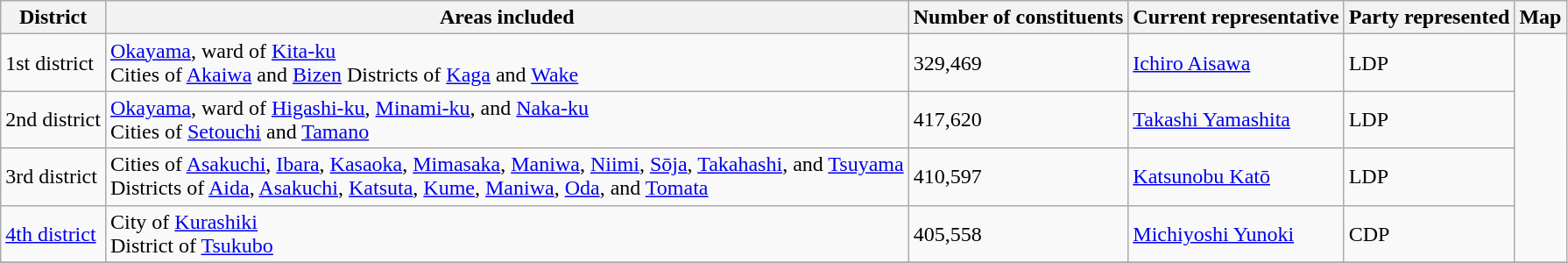<table class="wikitable">
<tr>
<th>District</th>
<th>Areas included</th>
<th>Number of constituents</th>
<th>Current representative</th>
<th>Party represented</th>
<th>Map</th>
</tr>
<tr>
<td>1st district</td>
<td><a href='#'>Okayama</a>, ward of <a href='#'>Kita-ku</a><br>Cities of <a href='#'>Akaiwa</a> and <a href='#'>Bizen</a>
Districts of <a href='#'>Kaga</a> and <a href='#'>Wake</a></td>
<td>329,469</td>
<td><a href='#'>Ichiro Aisawa</a></td>
<td>LDP</td>
<td rowspan="4"></td>
</tr>
<tr>
<td>2nd district</td>
<td><a href='#'>Okayama</a>, ward of <a href='#'>Higashi-ku</a>, <a href='#'>Minami-ku</a>, and <a href='#'>Naka-ku</a><br>Cities of <a href='#'>Setouchi</a> and <a href='#'>Tamano</a></td>
<td>417,620</td>
<td><a href='#'>Takashi Yamashita</a></td>
<td>LDP</td>
</tr>
<tr>
<td>3rd district</td>
<td>Cities of <a href='#'>Asakuchi</a>, <a href='#'>Ibara</a>, <a href='#'>Kasaoka</a>, <a href='#'>Mimasaka</a>, <a href='#'>Maniwa</a>, <a href='#'>Niimi</a>, <a href='#'>Sōja</a>, <a href='#'>Takahashi</a>, and <a href='#'>Tsuyama</a><br>Districts of <a href='#'>Aida</a>, <a href='#'>Asakuchi</a>, <a href='#'>Katsuta</a>, <a href='#'>Kume</a>, <a href='#'>Maniwa</a>, <a href='#'>Oda</a>, and <a href='#'>Tomata</a></td>
<td>410,597</td>
<td><a href='#'>Katsunobu Katō</a></td>
<td>LDP</td>
</tr>
<tr>
<td><a href='#'>4th district</a></td>
<td>City of <a href='#'>Kurashiki</a><br>District of <a href='#'>Tsukubo</a></td>
<td>405,558</td>
<td><a href='#'>Michiyoshi Yunoki</a></td>
<td>CDP</td>
</tr>
<tr>
</tr>
</table>
